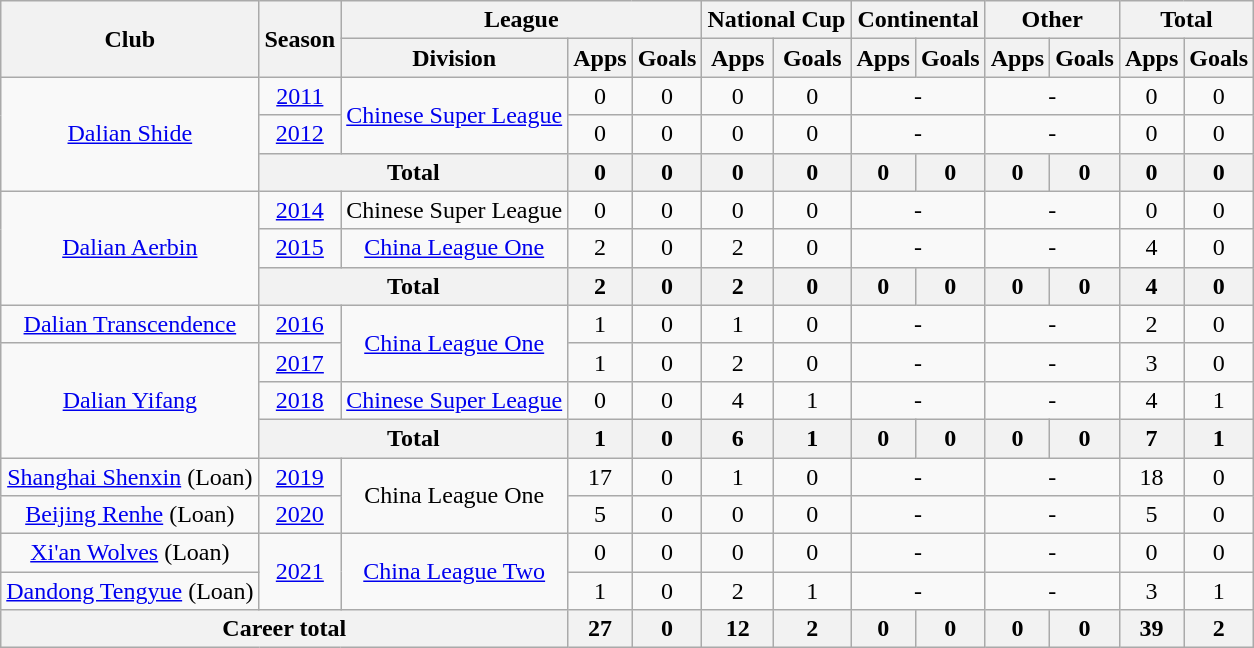<table class="wikitable" style="text-align: center">
<tr>
<th rowspan="2">Club</th>
<th rowspan="2">Season</th>
<th colspan="3">League</th>
<th colspan="2">National Cup</th>
<th colspan="2">Continental</th>
<th colspan="2">Other</th>
<th colspan="2">Total</th>
</tr>
<tr>
<th>Division</th>
<th>Apps</th>
<th>Goals</th>
<th>Apps</th>
<th>Goals</th>
<th>Apps</th>
<th>Goals</th>
<th>Apps</th>
<th>Goals</th>
<th>Apps</th>
<th>Goals</th>
</tr>
<tr>
<td rowspan="3"><a href='#'>Dalian Shide</a></td>
<td><a href='#'>2011</a></td>
<td rowspan="2"><a href='#'>Chinese Super League</a></td>
<td>0</td>
<td>0</td>
<td>0</td>
<td>0</td>
<td colspan="2">-</td>
<td colspan="2">-</td>
<td>0</td>
<td>0</td>
</tr>
<tr>
<td><a href='#'>2012</a></td>
<td>0</td>
<td>0</td>
<td>0</td>
<td>0</td>
<td colspan="2">-</td>
<td colspan="2">-</td>
<td>0</td>
<td>0</td>
</tr>
<tr>
<th colspan="2">Total</th>
<th>0</th>
<th>0</th>
<th>0</th>
<th>0</th>
<th>0</th>
<th>0</th>
<th>0</th>
<th>0</th>
<th>0</th>
<th>0</th>
</tr>
<tr>
<td rowspan="3"><a href='#'>Dalian Aerbin</a></td>
<td><a href='#'>2014</a></td>
<td>Chinese Super League</td>
<td>0</td>
<td>0</td>
<td>0</td>
<td>0</td>
<td colspan="2">-</td>
<td colspan="2">-</td>
<td>0</td>
<td>0</td>
</tr>
<tr>
<td><a href='#'>2015</a></td>
<td><a href='#'>China League One</a></td>
<td>2</td>
<td>0</td>
<td>2</td>
<td>0</td>
<td colspan="2">-</td>
<td colspan="2">-</td>
<td>4</td>
<td>0</td>
</tr>
<tr>
<th colspan="2">Total</th>
<th>2</th>
<th>0</th>
<th>2</th>
<th>0</th>
<th>0</th>
<th>0</th>
<th>0</th>
<th>0</th>
<th>4</th>
<th>0</th>
</tr>
<tr>
<td><a href='#'>Dalian Transcendence</a></td>
<td><a href='#'>2016</a></td>
<td rowspan="2"><a href='#'>China League One</a></td>
<td>1</td>
<td>0</td>
<td>1</td>
<td>0</td>
<td colspan="2">-</td>
<td colspan="2">-</td>
<td>2</td>
<td>0</td>
</tr>
<tr>
<td rowspan="3"><a href='#'>Dalian Yifang</a></td>
<td><a href='#'>2017</a></td>
<td>1</td>
<td>0</td>
<td>2</td>
<td>0</td>
<td colspan="2">-</td>
<td colspan="2">-</td>
<td>3</td>
<td>0</td>
</tr>
<tr>
<td><a href='#'>2018</a></td>
<td><a href='#'>Chinese Super League</a></td>
<td>0</td>
<td>0</td>
<td>4</td>
<td>1</td>
<td colspan="2">-</td>
<td colspan="2">-</td>
<td>4</td>
<td>1</td>
</tr>
<tr>
<th colspan="2">Total</th>
<th>1</th>
<th>0</th>
<th>6</th>
<th>1</th>
<th>0</th>
<th>0</th>
<th>0</th>
<th>0</th>
<th>7</th>
<th>1</th>
</tr>
<tr>
<td><a href='#'>Shanghai Shenxin</a> (Loan)</td>
<td><a href='#'>2019</a></td>
<td rowspan=2>China League One</td>
<td>17</td>
<td>0</td>
<td>1</td>
<td>0</td>
<td colspan="2">-</td>
<td colspan="2">-</td>
<td>18</td>
<td>0</td>
</tr>
<tr>
<td><a href='#'>Beijing Renhe</a> (Loan)</td>
<td><a href='#'>2020</a></td>
<td>5</td>
<td>0</td>
<td>0</td>
<td>0</td>
<td colspan="2">-</td>
<td colspan="2">-</td>
<td>5</td>
<td>0</td>
</tr>
<tr>
<td><a href='#'>Xi'an Wolves</a> (Loan)</td>
<td rowspan=2><a href='#'>2021</a></td>
<td rowspan=2><a href='#'>China League Two</a></td>
<td>0</td>
<td>0</td>
<td>0</td>
<td>0</td>
<td colspan="2">-</td>
<td colspan="2">-</td>
<td>0</td>
<td>0</td>
</tr>
<tr>
<td><a href='#'>Dandong Tengyue</a> (Loan)</td>
<td>1</td>
<td>0</td>
<td>2</td>
<td>1</td>
<td colspan="2">-</td>
<td colspan="2">-</td>
<td>3</td>
<td>1</td>
</tr>
<tr>
<th colspan=3>Career total</th>
<th>27</th>
<th>0</th>
<th>12</th>
<th>2</th>
<th>0</th>
<th>0</th>
<th>0</th>
<th>0</th>
<th>39</th>
<th>2</th>
</tr>
</table>
